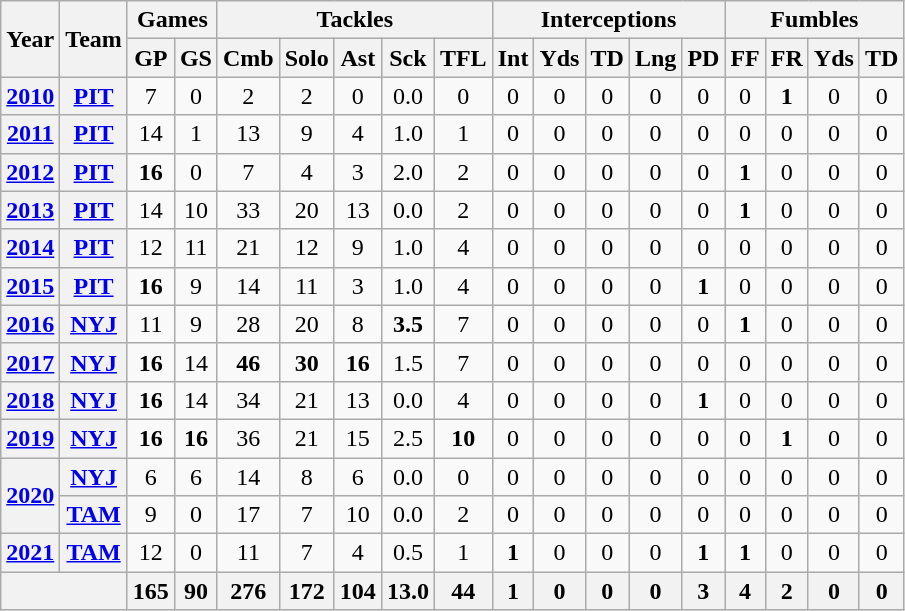<table class="wikitable" style="text-align:center">
<tr>
<th rowspan="2">Year</th>
<th rowspan="2">Team</th>
<th colspan="2">Games</th>
<th colspan="5">Tackles</th>
<th colspan="5">Interceptions</th>
<th colspan="4">Fumbles</th>
</tr>
<tr>
<th>GP</th>
<th>GS</th>
<th>Cmb</th>
<th>Solo</th>
<th>Ast</th>
<th>Sck</th>
<th>TFL</th>
<th>Int</th>
<th>Yds</th>
<th>TD</th>
<th>Lng</th>
<th>PD</th>
<th>FF</th>
<th>FR</th>
<th>Yds</th>
<th>TD</th>
</tr>
<tr>
<th><a href='#'>2010</a></th>
<th><a href='#'>PIT</a></th>
<td>7</td>
<td>0</td>
<td>2</td>
<td>2</td>
<td>0</td>
<td>0.0</td>
<td>0</td>
<td>0</td>
<td>0</td>
<td>0</td>
<td>0</td>
<td>0</td>
<td>0</td>
<td><strong>1</strong></td>
<td>0</td>
<td>0</td>
</tr>
<tr>
<th><a href='#'>2011</a></th>
<th><a href='#'>PIT</a></th>
<td>14</td>
<td>1</td>
<td>13</td>
<td>9</td>
<td>4</td>
<td>1.0</td>
<td>1</td>
<td>0</td>
<td>0</td>
<td>0</td>
<td>0</td>
<td>0</td>
<td>0</td>
<td>0</td>
<td>0</td>
<td>0</td>
</tr>
<tr>
<th><a href='#'>2012</a></th>
<th><a href='#'>PIT</a></th>
<td><strong>16</strong></td>
<td>0</td>
<td>7</td>
<td>4</td>
<td>3</td>
<td>2.0</td>
<td>2</td>
<td>0</td>
<td>0</td>
<td>0</td>
<td>0</td>
<td>0</td>
<td><strong>1</strong></td>
<td>0</td>
<td>0</td>
<td>0</td>
</tr>
<tr>
<th><a href='#'>2013</a></th>
<th><a href='#'>PIT</a></th>
<td>14</td>
<td>10</td>
<td>33</td>
<td>20</td>
<td>13</td>
<td>0.0</td>
<td>2</td>
<td>0</td>
<td>0</td>
<td>0</td>
<td>0</td>
<td>0</td>
<td><strong>1</strong></td>
<td>0</td>
<td>0</td>
<td>0</td>
</tr>
<tr>
<th><a href='#'>2014</a></th>
<th><a href='#'>PIT</a></th>
<td>12</td>
<td>11</td>
<td>21</td>
<td>12</td>
<td>9</td>
<td>1.0</td>
<td>4</td>
<td>0</td>
<td>0</td>
<td>0</td>
<td>0</td>
<td>0</td>
<td>0</td>
<td>0</td>
<td>0</td>
<td>0</td>
</tr>
<tr>
<th><a href='#'>2015</a></th>
<th><a href='#'>PIT</a></th>
<td><strong>16</strong></td>
<td>9</td>
<td>14</td>
<td>11</td>
<td>3</td>
<td>1.0</td>
<td>4</td>
<td>0</td>
<td>0</td>
<td>0</td>
<td>0</td>
<td><strong>1</strong></td>
<td>0</td>
<td>0</td>
<td>0</td>
<td>0</td>
</tr>
<tr>
<th><a href='#'>2016</a></th>
<th><a href='#'>NYJ</a></th>
<td>11</td>
<td>9</td>
<td>28</td>
<td>20</td>
<td>8</td>
<td><strong>3.5</strong></td>
<td>7</td>
<td>0</td>
<td>0</td>
<td>0</td>
<td>0</td>
<td>0</td>
<td><strong>1</strong></td>
<td>0</td>
<td>0</td>
<td>0</td>
</tr>
<tr>
<th><a href='#'>2017</a></th>
<th><a href='#'>NYJ</a></th>
<td><strong>16</strong></td>
<td>14</td>
<td><strong>46</strong></td>
<td><strong>30</strong></td>
<td><strong>16</strong></td>
<td>1.5</td>
<td>7</td>
<td>0</td>
<td>0</td>
<td>0</td>
<td>0</td>
<td>0</td>
<td>0</td>
<td>0</td>
<td>0</td>
<td>0</td>
</tr>
<tr>
<th><a href='#'>2018</a></th>
<th><a href='#'>NYJ</a></th>
<td><strong>16</strong></td>
<td>14</td>
<td>34</td>
<td>21</td>
<td>13</td>
<td>0.0</td>
<td>4</td>
<td>0</td>
<td>0</td>
<td>0</td>
<td>0</td>
<td><strong>1</strong></td>
<td>0</td>
<td>0</td>
<td>0</td>
<td>0</td>
</tr>
<tr>
<th><a href='#'>2019</a></th>
<th><a href='#'>NYJ</a></th>
<td><strong>16</strong></td>
<td><strong>16</strong></td>
<td>36</td>
<td>21</td>
<td>15</td>
<td>2.5</td>
<td><strong>10</strong></td>
<td>0</td>
<td>0</td>
<td>0</td>
<td>0</td>
<td>0</td>
<td>0</td>
<td><strong>1</strong></td>
<td>0</td>
<td>0</td>
</tr>
<tr>
<th rowspan="2"><a href='#'>2020</a></th>
<th><a href='#'>NYJ</a></th>
<td>6</td>
<td>6</td>
<td>14</td>
<td>8</td>
<td>6</td>
<td>0.0</td>
<td>0</td>
<td>0</td>
<td>0</td>
<td>0</td>
<td>0</td>
<td>0</td>
<td>0</td>
<td>0</td>
<td>0</td>
<td>0</td>
</tr>
<tr>
<th><a href='#'>TAM</a></th>
<td>9</td>
<td>0</td>
<td>17</td>
<td>7</td>
<td>10</td>
<td>0.0</td>
<td>2</td>
<td>0</td>
<td>0</td>
<td>0</td>
<td>0</td>
<td>0</td>
<td>0</td>
<td>0</td>
<td>0</td>
<td>0</td>
</tr>
<tr>
<th><a href='#'>2021</a></th>
<th><a href='#'>TAM</a></th>
<td>12</td>
<td>0</td>
<td>11</td>
<td>7</td>
<td>4</td>
<td>0.5</td>
<td>1</td>
<td><strong>1</strong></td>
<td>0</td>
<td>0</td>
<td>0</td>
<td><strong>1</strong></td>
<td><strong>1</strong></td>
<td>0</td>
<td>0</td>
<td>0</td>
</tr>
<tr>
<th colspan="2"></th>
<th>165</th>
<th>90</th>
<th>276</th>
<th>172</th>
<th>104</th>
<th>13.0</th>
<th>44</th>
<th>1</th>
<th>0</th>
<th>0</th>
<th>0</th>
<th>3</th>
<th>4</th>
<th>2</th>
<th>0</th>
<th>0</th>
</tr>
</table>
